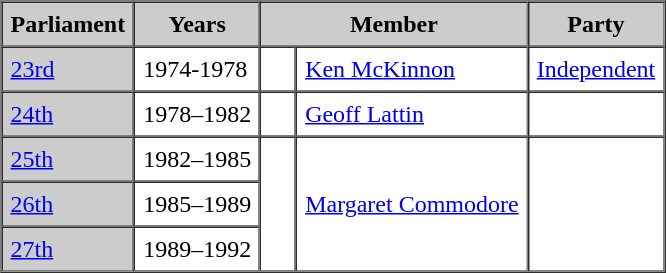<table border=1 cellpadding=5 cellspacing=0>
<tr bgcolor="CCCCCC">
<th>Parliament</th>
<th>Years</th>
<th colspan="2">Member</th>
<th>Party</th>
</tr>
<tr>
<td bgcolor="CCCCCC"><a href='#'>23rd</a></td>
<td>1974-1978</td>
<td>   </td>
<td><a href='#'>Ken McKinnon</a></td>
<td><a href='#'>Independent</a></td>
</tr>
<tr>
<td bgcolor="CCCCCC"><a href='#'>24th</a></td>
<td>1978–1982</td>
<td>   </td>
<td><a href='#'>Geoff Lattin</a></td>
<td></td>
</tr>
<tr>
<td bgcolor="CCCCCC"><a href='#'>25th</a></td>
<td>1982–1985</td>
<td rowspan="3" >   </td>
<td rowspan="3"><a href='#'>Margaret Commodore</a></td>
<td rowspan="3"></td>
</tr>
<tr>
<td bgcolor="CCCCCC"><a href='#'>26th</a></td>
<td>1985–1989</td>
</tr>
<tr>
<td bgcolor="CCCCCC"><a href='#'>27th</a></td>
<td>1989–1992</td>
</tr>
</table>
